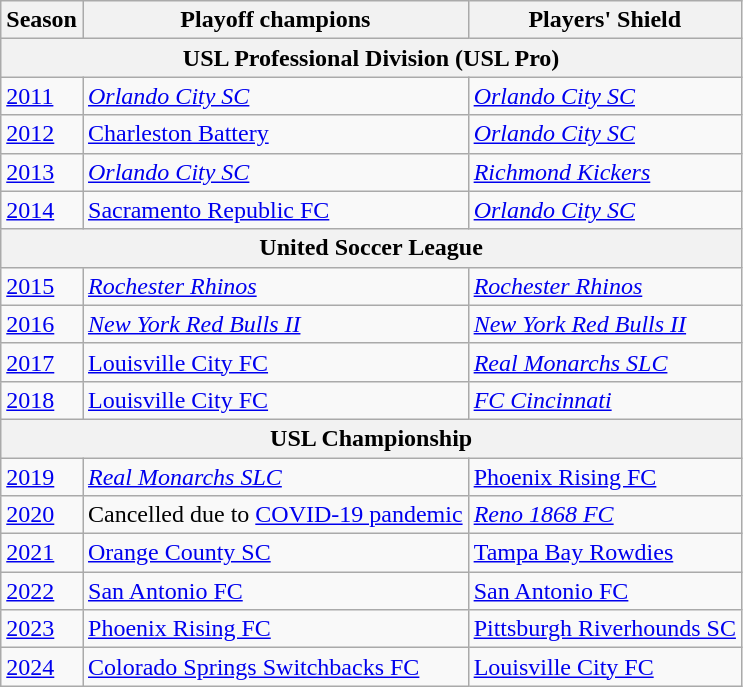<table class="wikitable">
<tr>
<th>Season</th>
<th>Playoff champions</th>
<th>Players' Shield</th>
</tr>
<tr>
<th colspan=4 style="text-align:center;">USL Professional Division (USL Pro)</th>
</tr>
<tr>
<td><a href='#'>2011</a></td>
<td><em><a href='#'>Orlando City SC</a></em></td>
<td><em><a href='#'>Orlando City SC</a></em></td>
</tr>
<tr>
<td><a href='#'>2012</a></td>
<td><a href='#'>Charleston Battery</a></td>
<td><em><a href='#'>Orlando City SC</a></em></td>
</tr>
<tr>
<td><a href='#'>2013</a></td>
<td><em><a href='#'>Orlando City SC</a></em></td>
<td><em><a href='#'>Richmond Kickers</a></em></td>
</tr>
<tr>
<td><a href='#'>2014</a></td>
<td><a href='#'>Sacramento Republic FC</a></td>
<td><em><a href='#'>Orlando City SC</a></em></td>
</tr>
<tr>
<th colspan=4 style="text-align:center;">United Soccer League</th>
</tr>
<tr>
<td><a href='#'>2015</a></td>
<td><em><a href='#'>Rochester Rhinos</a></em></td>
<td><em><a href='#'>Rochester Rhinos</a></em></td>
</tr>
<tr>
<td><a href='#'>2016</a></td>
<td><em><a href='#'>New York Red Bulls II</a></em></td>
<td><em><a href='#'>New York Red Bulls II</a></em></td>
</tr>
<tr>
<td><a href='#'>2017</a></td>
<td><a href='#'>Louisville City FC</a></td>
<td><em><a href='#'>Real Monarchs SLC</a></em></td>
</tr>
<tr>
<td><a href='#'>2018</a></td>
<td><a href='#'>Louisville City FC</a></td>
<td><em><a href='#'>FC Cincinnati</a></em></td>
</tr>
<tr>
<th colspan=4 style="text-align:center;">USL Championship</th>
</tr>
<tr>
<td><a href='#'>2019</a></td>
<td><em><a href='#'>Real Monarchs SLC</a></em></td>
<td><a href='#'>Phoenix Rising FC</a></td>
</tr>
<tr>
<td><a href='#'>2020</a></td>
<td>Cancelled due to <a href='#'>COVID-19 pandemic</a></td>
<td><em><a href='#'>Reno 1868 FC</a></em></td>
</tr>
<tr>
<td><a href='#'>2021</a></td>
<td><a href='#'>Orange County SC</a></td>
<td><a href='#'>Tampa Bay Rowdies</a></td>
</tr>
<tr>
<td><a href='#'>2022</a></td>
<td><a href='#'>San Antonio FC</a></td>
<td><a href='#'>San Antonio FC</a></td>
</tr>
<tr>
<td><a href='#'>2023</a></td>
<td><a href='#'>Phoenix Rising FC</a></td>
<td><a href='#'>Pittsburgh Riverhounds SC</a></td>
</tr>
<tr>
<td><a href='#'>2024</a></td>
<td><a href='#'>Colorado Springs Switchbacks FC</a></td>
<td><a href='#'>Louisville City FC</a></td>
</tr>
</table>
